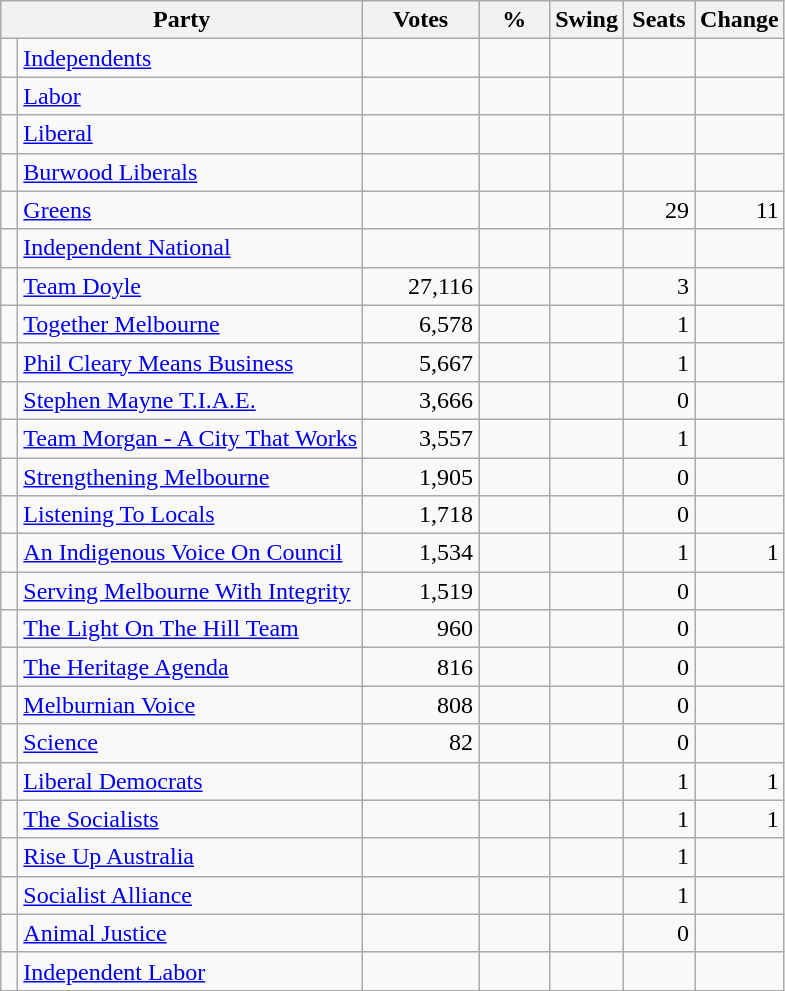<table class="wikitable" style="text-align:right; margin-bottom:0">
<tr>
<th style="width:10px;" colspan=3>Party</th>
<th style="width:70px;">Votes</th>
<th style="width:40px;">%</th>
<th style="width:40px;">Swing</th>
<th style="width:40px;">Seats</th>
<th style="width:40px;">Change</th>
</tr>
<tr>
<td> </td>
<td style="text-align:left;" colspan="2"><a href='#'>Independents</a></td>
<td></td>
<td></td>
<td></td>
<td></td>
<td></td>
</tr>
<tr>
<td> </td>
<td style="text-align:left;" colspan="2"><a href='#'>Labor</a></td>
<td></td>
<td></td>
<td></td>
<td></td>
<td></td>
</tr>
<tr>
<td> </td>
<td style="text-align:left;" colspan="2"><a href='#'>Liberal</a></td>
<td></td>
<td></td>
<td></td>
<td></td>
<td></td>
</tr>
<tr>
<td> </td>
<td style="text-align:left;" colspan="2"><a href='#'>Burwood Liberals</a></td>
<td></td>
<td></td>
<td></td>
<td></td>
<td></td>
</tr>
<tr>
<td> </td>
<td style="text-align:left;" colspan="2"><a href='#'>Greens</a></td>
<td></td>
<td></td>
<td></td>
<td>29</td>
<td> 11</td>
</tr>
<tr>
<td> </td>
<td style="text-align:left;" colspan="2"><a href='#'>Independent National</a></td>
<td></td>
<td></td>
<td></td>
<td></td>
<td></td>
</tr>
<tr>
<td> </td>
<td style="text-align:left;" colspan="2"><a href='#'>Team Doyle</a></td>
<td>27,116</td>
<td></td>
<td></td>
<td>3</td>
<td></td>
</tr>
<tr>
<td> </td>
<td style="text-align:left;" colspan="2"><a href='#'>Together Melbourne</a></td>
<td>6,578</td>
<td></td>
<td></td>
<td>1</td>
<td></td>
</tr>
<tr>
<td> </td>
<td style="text-align:left;" colspan="2"><a href='#'>Phil Cleary Means Business</a></td>
<td>5,667</td>
<td></td>
<td></td>
<td>1</td>
<td></td>
</tr>
<tr>
<td> </td>
<td style="text-align:left;" colspan="2"><a href='#'>Stephen Mayne T.I.A.E.</a></td>
<td>3,666</td>
<td></td>
<td></td>
<td>0</td>
<td></td>
</tr>
<tr>
<td> </td>
<td style="text-align:left;" colspan="2"><a href='#'>Team Morgan - A City That Works</a></td>
<td>3,557</td>
<td></td>
<td></td>
<td>1</td>
<td></td>
</tr>
<tr>
<td> </td>
<td style="text-align:left;" colspan="2"><a href='#'>Strengthening Melbourne</a></td>
<td>1,905</td>
<td></td>
<td></td>
<td>0</td>
<td></td>
</tr>
<tr>
<td> </td>
<td style="text-align:left;" colspan="2"><a href='#'>Listening To Locals</a></td>
<td>1,718</td>
<td></td>
<td></td>
<td>0</td>
<td></td>
</tr>
<tr>
<td> </td>
<td style="text-align:left;" colspan="2"><a href='#'>An Indigenous Voice On Council</a></td>
<td>1,534</td>
<td></td>
<td></td>
<td>1</td>
<td> 1</td>
</tr>
<tr>
<td> </td>
<td style="text-align:left;" colspan="2"><a href='#'>Serving Melbourne With Integrity</a></td>
<td>1,519</td>
<td></td>
<td></td>
<td>0</td>
<td></td>
</tr>
<tr>
<td> </td>
<td style="text-align:left;" colspan="2"><a href='#'>The Light On The Hill Team</a></td>
<td>960</td>
<td></td>
<td></td>
<td>0</td>
<td></td>
</tr>
<tr>
<td> </td>
<td style="text-align:left;" colspan="2"><a href='#'>The Heritage Agenda</a></td>
<td>816</td>
<td></td>
<td></td>
<td>0</td>
<td></td>
</tr>
<tr>
<td> </td>
<td style="text-align:left;" colspan="2"><a href='#'>Melburnian Voice</a></td>
<td>808</td>
<td></td>
<td></td>
<td>0</td>
<td></td>
</tr>
<tr>
<td> </td>
<td style="text-align:left;" colspan="2"><a href='#'>Science</a></td>
<td>82</td>
<td></td>
<td></td>
<td>0</td>
<td></td>
</tr>
<tr>
<td> </td>
<td style="text-align:left;" colspan="2"><a href='#'>Liberal Democrats</a></td>
<td></td>
<td></td>
<td></td>
<td>1</td>
<td> 1</td>
</tr>
<tr>
<td> </td>
<td style="text-align:left;" colspan="2"><a href='#'>The Socialists</a></td>
<td></td>
<td></td>
<td></td>
<td>1</td>
<td> 1</td>
</tr>
<tr>
<td> </td>
<td style="text-align:left;" colspan="2"><a href='#'>Rise Up Australia</a></td>
<td></td>
<td></td>
<td></td>
<td>1</td>
<td></td>
</tr>
<tr>
<td> </td>
<td style="text-align:left;" colspan="2"><a href='#'>Socialist Alliance</a></td>
<td></td>
<td></td>
<td></td>
<td>1</td>
<td></td>
</tr>
<tr>
<td> </td>
<td style="text-align:left;" colspan="2"><a href='#'>Animal Justice</a></td>
<td></td>
<td></td>
<td></td>
<td>0</td>
<td></td>
</tr>
<tr>
<td> </td>
<td style="text-align:left;" colspan="2"><a href='#'>Independent Labor</a></td>
<td></td>
<td></td>
<td></td>
<td></td>
<td></td>
</tr>
</table>
